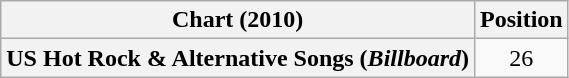<table class="wikitable plainrowheaders" style="text-align:center">
<tr>
<th scope="col">Chart (2010)</th>
<th scope="col">Position</th>
</tr>
<tr>
<th scope="row">US Hot Rock & Alternative Songs (<em>Billboard</em>)</th>
<td>26</td>
</tr>
</table>
